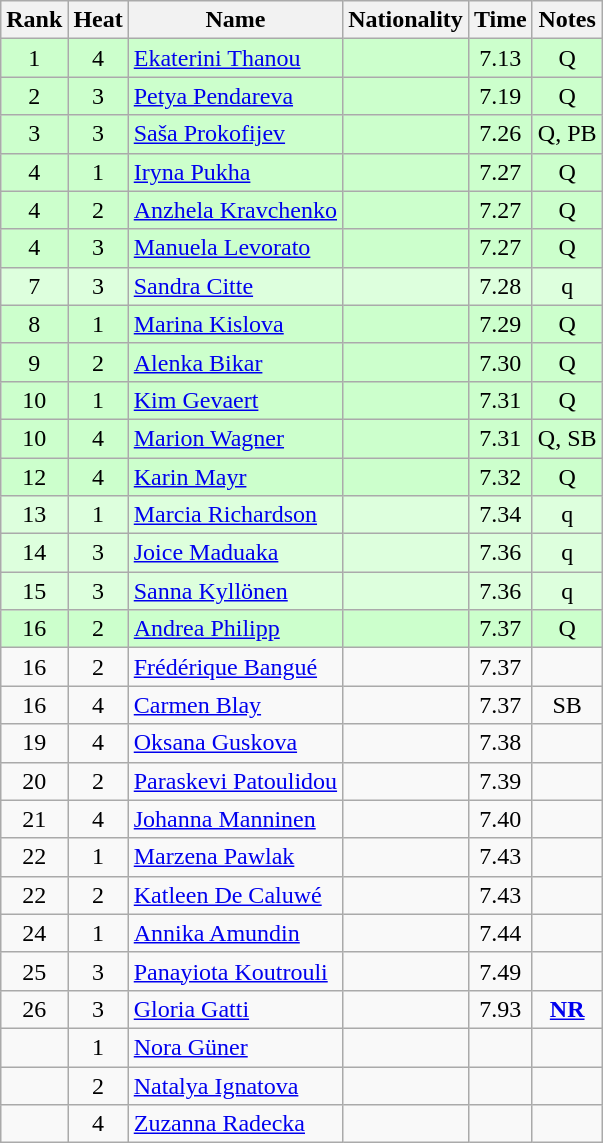<table class="wikitable sortable" style="text-align:center">
<tr>
<th>Rank</th>
<th>Heat</th>
<th>Name</th>
<th>Nationality</th>
<th>Time</th>
<th>Notes</th>
</tr>
<tr bgcolor=ccffcc>
<td>1</td>
<td>4</td>
<td align="left"><a href='#'>Ekaterini Thanou</a></td>
<td align=left></td>
<td>7.13</td>
<td>Q</td>
</tr>
<tr bgcolor=ccffcc>
<td>2</td>
<td>3</td>
<td align="left"><a href='#'>Petya Pendareva</a></td>
<td align=left></td>
<td>7.19</td>
<td>Q</td>
</tr>
<tr bgcolor=ccffcc>
<td>3</td>
<td>3</td>
<td align="left"><a href='#'>Saša Prokofijev</a></td>
<td align=left></td>
<td>7.26</td>
<td>Q, PB</td>
</tr>
<tr bgcolor=ccffcc>
<td>4</td>
<td>1</td>
<td align="left"><a href='#'>Iryna Pukha</a></td>
<td align=left></td>
<td>7.27</td>
<td>Q</td>
</tr>
<tr bgcolor=ccffcc>
<td>4</td>
<td>2</td>
<td align="left"><a href='#'>Anzhela Kravchenko</a></td>
<td align=left></td>
<td>7.27</td>
<td>Q</td>
</tr>
<tr bgcolor=ccffcc>
<td>4</td>
<td>3</td>
<td align="left"><a href='#'>Manuela Levorato</a></td>
<td align=left></td>
<td>7.27</td>
<td>Q</td>
</tr>
<tr bgcolor=ddffdd>
<td>7</td>
<td>3</td>
<td align="left"><a href='#'>Sandra Citte</a></td>
<td align=left></td>
<td>7.28</td>
<td>q</td>
</tr>
<tr bgcolor=ccffcc>
<td>8</td>
<td>1</td>
<td align="left"><a href='#'>Marina Kislova</a></td>
<td align=left></td>
<td>7.29</td>
<td>Q</td>
</tr>
<tr bgcolor=ccffcc>
<td>9</td>
<td>2</td>
<td align="left"><a href='#'>Alenka Bikar</a></td>
<td align=left></td>
<td>7.30</td>
<td>Q</td>
</tr>
<tr bgcolor=ccffcc>
<td>10</td>
<td>1</td>
<td align="left"><a href='#'>Kim Gevaert</a></td>
<td align=left></td>
<td>7.31</td>
<td>Q</td>
</tr>
<tr bgcolor=ccffcc>
<td>10</td>
<td>4</td>
<td align="left"><a href='#'>Marion Wagner</a></td>
<td align=left></td>
<td>7.31</td>
<td>Q, SB</td>
</tr>
<tr bgcolor=ccffcc>
<td>12</td>
<td>4</td>
<td align="left"><a href='#'>Karin Mayr</a></td>
<td align=left></td>
<td>7.32</td>
<td>Q</td>
</tr>
<tr bgcolor=ddffdd>
<td>13</td>
<td>1</td>
<td align="left"><a href='#'>Marcia Richardson</a></td>
<td align=left></td>
<td>7.34</td>
<td>q</td>
</tr>
<tr bgcolor=ddffdd>
<td>14</td>
<td>3</td>
<td align="left"><a href='#'>Joice Maduaka</a></td>
<td align=left></td>
<td>7.36</td>
<td>q</td>
</tr>
<tr bgcolor=ddffdd>
<td>15</td>
<td>3</td>
<td align="left"><a href='#'>Sanna Kyllönen</a></td>
<td align=left></td>
<td>7.36</td>
<td>q</td>
</tr>
<tr bgcolor=ccffcc>
<td>16</td>
<td>2</td>
<td align="left"><a href='#'>Andrea Philipp</a></td>
<td align=left></td>
<td>7.37</td>
<td>Q</td>
</tr>
<tr>
<td>16</td>
<td>2</td>
<td align="left"><a href='#'>Frédérique Bangué</a></td>
<td align=left></td>
<td>7.37</td>
<td></td>
</tr>
<tr>
<td>16</td>
<td>4</td>
<td align="left"><a href='#'>Carmen Blay</a></td>
<td align=left></td>
<td>7.37</td>
<td>SB</td>
</tr>
<tr>
<td>19</td>
<td>4</td>
<td align="left"><a href='#'>Oksana Guskova</a></td>
<td align=left></td>
<td>7.38</td>
<td></td>
</tr>
<tr>
<td>20</td>
<td>2</td>
<td align="left"><a href='#'>Paraskevi Patoulidou</a></td>
<td align=left></td>
<td>7.39</td>
<td></td>
</tr>
<tr>
<td>21</td>
<td>4</td>
<td align="left"><a href='#'>Johanna Manninen</a></td>
<td align=left></td>
<td>7.40</td>
<td></td>
</tr>
<tr>
<td>22</td>
<td>1</td>
<td align="left"><a href='#'>Marzena Pawlak</a></td>
<td align=left></td>
<td>7.43</td>
<td></td>
</tr>
<tr>
<td>22</td>
<td>2</td>
<td align="left"><a href='#'>Katleen De Caluwé</a></td>
<td align=left></td>
<td>7.43</td>
<td></td>
</tr>
<tr>
<td>24</td>
<td>1</td>
<td align="left"><a href='#'>Annika Amundin</a></td>
<td align=left></td>
<td>7.44</td>
<td></td>
</tr>
<tr>
<td>25</td>
<td>3</td>
<td align="left"><a href='#'>Panayiota Koutrouli</a></td>
<td align=left></td>
<td>7.49</td>
<td></td>
</tr>
<tr>
<td>26</td>
<td>3</td>
<td align="left"><a href='#'>Gloria Gatti</a></td>
<td align=left></td>
<td>7.93</td>
<td><strong><a href='#'>NR</a></strong></td>
</tr>
<tr>
<td></td>
<td>1</td>
<td align="left"><a href='#'>Nora Güner</a></td>
<td align=left></td>
<td></td>
<td></td>
</tr>
<tr>
<td></td>
<td>2</td>
<td align="left"><a href='#'>Natalya Ignatova</a></td>
<td align=left></td>
<td></td>
<td></td>
</tr>
<tr>
<td></td>
<td>4</td>
<td align="left"><a href='#'>Zuzanna Radecka</a></td>
<td align=left></td>
<td></td>
<td></td>
</tr>
</table>
